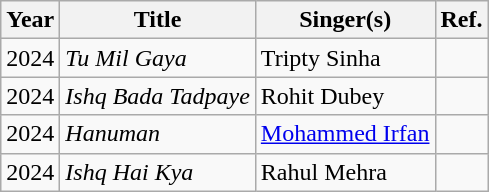<table class="wikitable">
<tr>
<th>Year</th>
<th>Title</th>
<th>Singer(s)</th>
<th>Ref.</th>
</tr>
<tr>
<td>2024</td>
<td><em>Tu Mil Gaya</em></td>
<td>Tripty Sinha</td>
<td></td>
</tr>
<tr>
<td>2024</td>
<td><em>Ishq Bada Tadpaye</em></td>
<td>Rohit Dubey</td>
<td></td>
</tr>
<tr>
<td>2024</td>
<td><em>Hanuman</em></td>
<td><a href='#'>Mohammed Irfan</a></td>
<td></td>
</tr>
<tr>
<td>2024</td>
<td><em>Ishq Hai Kya</em></td>
<td>Rahul Mehra</td>
<td></td>
</tr>
</table>
